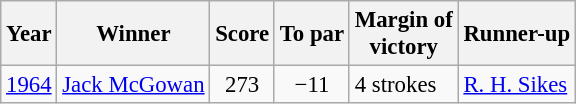<table class=wikitable style="font-size:95%">
<tr>
<th>Year</th>
<th>Winner</th>
<th>Score</th>
<th>To par</th>
<th>Margin of<br>victory</th>
<th>Runner-up</th>
</tr>
<tr>
<td><a href='#'>1964</a></td>
<td> <a href='#'>Jack McGowan</a></td>
<td align=center>273</td>
<td align=center>−11</td>
<td>4 strokes</td>
<td> <a href='#'>R. H. Sikes</a></td>
</tr>
</table>
